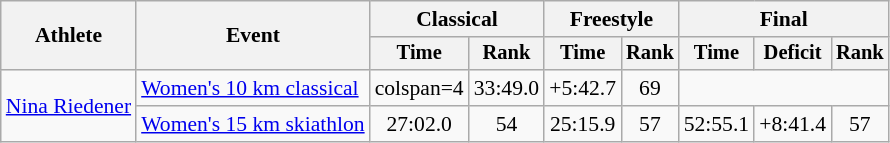<table class="wikitable" style="font-size:90%">
<tr>
<th rowspan=2>Athlete</th>
<th rowspan=2>Event</th>
<th colspan=2>Classical</th>
<th colspan=2>Freestyle</th>
<th colspan=3>Final</th>
</tr>
<tr style="font-size: 95%">
<th>Time</th>
<th>Rank</th>
<th>Time</th>
<th>Rank</th>
<th>Time</th>
<th>Deficit</th>
<th>Rank</th>
</tr>
<tr align=center>
<td align=left rowspan=2><a href='#'>Nina Riedener</a></td>
<td align=left><a href='#'>Women's 10 km classical</a></td>
<td>colspan=4</td>
<td>33:49.0</td>
<td>+5:42.7</td>
<td>69</td>
</tr>
<tr align=center>
<td align=left><a href='#'>Women's 15 km skiathlon</a></td>
<td>27:02.0</td>
<td>54</td>
<td>25:15.9</td>
<td>57</td>
<td>52:55.1</td>
<td>+8:41.4</td>
<td>57</td>
</tr>
</table>
